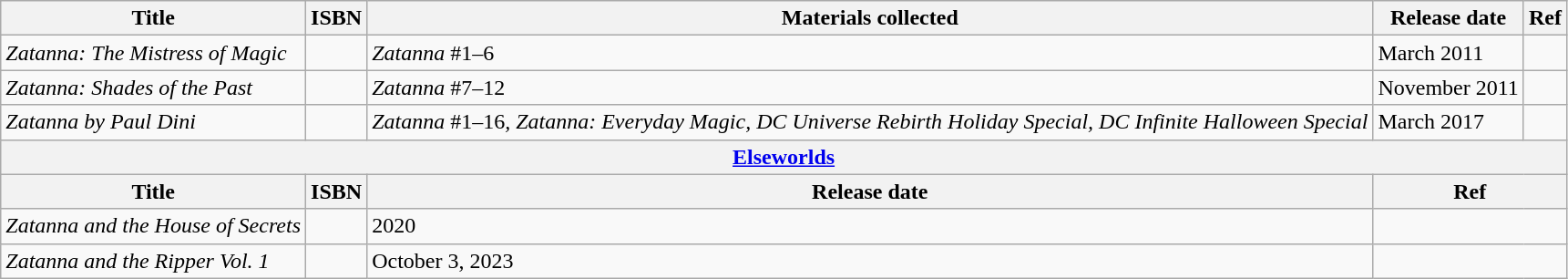<table class="wikitable">
<tr>
<th>Title</th>
<th>ISBN</th>
<th>Materials collected</th>
<th>Release date</th>
<th>Ref</th>
</tr>
<tr>
<td><em>Zatanna: The Mistress of Magic</em></td>
<td></td>
<td><em>Zatanna</em> #1–6</td>
<td>March 2011</td>
<td></td>
</tr>
<tr>
<td><em>Zatanna: Shades of the Past</em></td>
<td></td>
<td><em>Zatanna</em> #7–12</td>
<td>November 2011</td>
<td></td>
</tr>
<tr>
<td><em>Zatanna by Paul Dini</em></td>
<td></td>
<td><em>Zatanna</em> #1–16<em>, Zatanna: Everyday Magic, DC Universe Rebirth Holiday Special,</em> <em>DC Infinite Halloween Special</em></td>
<td>March 2017</td>
<td></td>
</tr>
<tr>
<th colspan="5"><a href='#'>Elseworlds</a></th>
</tr>
<tr>
<th>Title</th>
<th>ISBN</th>
<th>Release date</th>
<th colspan="2">Ref</th>
</tr>
<tr>
<td><em>Zatanna and the House of Secrets</em></td>
<td></td>
<td>2020</td>
<td colspan="2"></td>
</tr>
<tr>
<td><em>Zatanna and the Ripper Vol. 1</em></td>
<td></td>
<td>October 3, 2023</td>
<td colspan="2"></td>
</tr>
</table>
